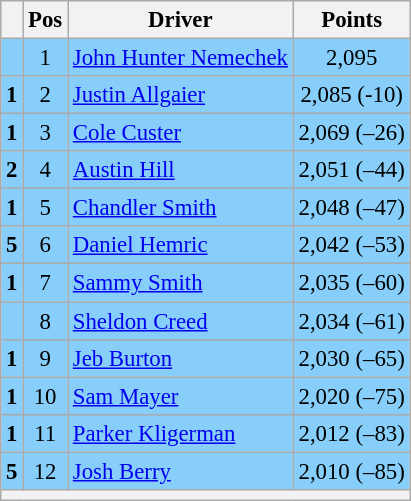<table class="wikitable" style="font-size: 95%;">
<tr>
<th></th>
<th>Pos</th>
<th>Driver</th>
<th>Points</th>
</tr>
<tr style="background:#87CEFA;">
<td align="left"></td>
<td style="text-align:center;">1</td>
<td><a href='#'>John Hunter Nemechek</a></td>
<td style="text-align:center;">2,095</td>
</tr>
<tr style="background:#87CEFA;">
<td align="left"> <strong>1</strong></td>
<td style="text-align:center;">2</td>
<td><a href='#'>Justin Allgaier</a></td>
<td style="text-align:center;">2,085 (-10)</td>
</tr>
<tr style="background:#87CEFA;">
<td align="left"> <strong>1</strong></td>
<td style="text-align:center;">3</td>
<td><a href='#'>Cole Custer</a></td>
<td style="text-align:center;">2,069 (–26)</td>
</tr>
<tr style="background:#87CEFA;">
<td align="left"> <strong>2</strong></td>
<td style="text-align:center;">4</td>
<td><a href='#'>Austin Hill</a></td>
<td style="text-align:center;">2,051 (–44)</td>
</tr>
<tr style="background:#87CEFA;">
<td align="left"> <strong>1</strong></td>
<td style="text-align:center;">5</td>
<td><a href='#'>Chandler Smith</a></td>
<td style="text-align:center;">2,048 (–47)</td>
</tr>
<tr style="background:#87CEFA;">
<td align="left"> <strong>5</strong></td>
<td style="text-align:center;">6</td>
<td><a href='#'>Daniel Hemric</a></td>
<td style="text-align:center;">2,042 (–53)</td>
</tr>
<tr style="background:#87CEFA;">
<td align="left"> <strong>1</strong></td>
<td style="text-align:center;">7</td>
<td><a href='#'>Sammy Smith</a></td>
<td style="text-align:center;">2,035 (–60)</td>
</tr>
<tr style="background:#87CEFA;">
<td align="left"></td>
<td style="text-align:center;">8</td>
<td><a href='#'>Sheldon Creed</a></td>
<td style="text-align:center;">2,034 (–61)</td>
</tr>
<tr style="background:#87CEFA;">
<td align="left"> <strong>1</strong></td>
<td style="text-align:center;">9</td>
<td><a href='#'>Jeb Burton</a></td>
<td style="text-align:center;">2,030 (–65)</td>
</tr>
<tr style="background:#87CEFA;">
<td align="left"> <strong>1</strong></td>
<td style="text-align:center;">10</td>
<td><a href='#'>Sam Mayer</a></td>
<td style="text-align:center;">2,020 (–75)</td>
</tr>
<tr style="background:#87CEFA;">
<td align="left"> <strong>1</strong></td>
<td style="text-align:center;">11</td>
<td><a href='#'>Parker Kligerman</a></td>
<td style="text-align:center;">2,012 (–83)</td>
</tr>
<tr style="background:#87CEFA;">
<td align="left"> <strong>5</strong></td>
<td style="text-align:center;">12</td>
<td><a href='#'>Josh Berry</a></td>
<td style="text-align:center;">2,010 (–85)</td>
</tr>
<tr class="sortbottom">
<th colspan="9"></th>
</tr>
</table>
